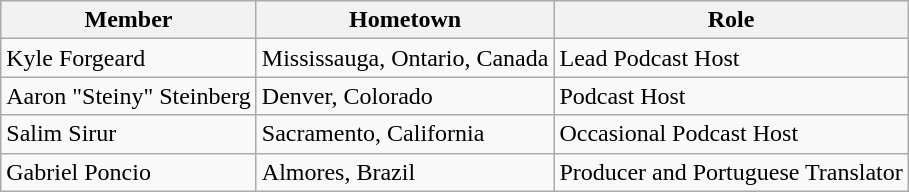<table class="wikitable">
<tr>
<th>Member</th>
<th>Hometown</th>
<th>Role</th>
</tr>
<tr>
<td>Kyle Forgeard</td>
<td>Mississauga, Ontario, Canada</td>
<td>Lead Podcast Host</td>
</tr>
<tr>
<td>Aaron "Steiny" Steinberg</td>
<td>Denver, Colorado</td>
<td>Podcast Host</td>
</tr>
<tr>
<td>Salim Sirur</td>
<td>Sacramento, California</td>
<td>Occasional Podcast Host</td>
</tr>
<tr>
<td>Gabriel Poncio</td>
<td>Almores, Brazil</td>
<td>Producer and Portuguese Translator</td>
</tr>
</table>
